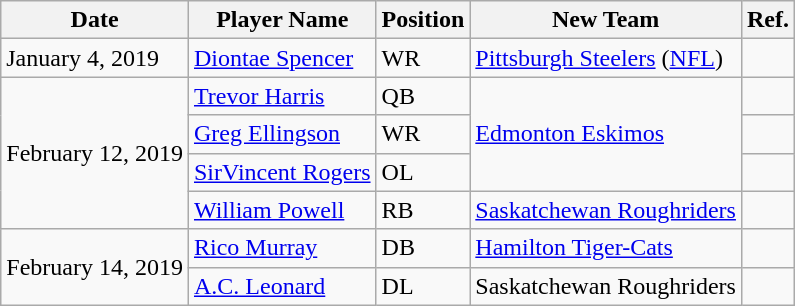<table class="wikitable">
<tr>
<th>Date</th>
<th>Player Name</th>
<th>Position</th>
<th>New Team</th>
<th>Ref.</th>
</tr>
<tr>
<td>January 4, 2019</td>
<td><a href='#'>Diontae Spencer</a></td>
<td>WR</td>
<td><a href='#'>Pittsburgh Steelers</a> (<a href='#'>NFL</a>)</td>
<td></td>
</tr>
<tr>
<td rowspan="4">February 12, 2019</td>
<td><a href='#'>Trevor Harris</a></td>
<td>QB</td>
<td rowspan="3"><a href='#'>Edmonton Eskimos</a></td>
<td></td>
</tr>
<tr>
<td><a href='#'>Greg Ellingson</a></td>
<td>WR</td>
<td></td>
</tr>
<tr>
<td><a href='#'>SirVincent Rogers</a></td>
<td>OL</td>
<td></td>
</tr>
<tr>
<td><a href='#'>William Powell</a></td>
<td>RB</td>
<td><a href='#'>Saskatchewan Roughriders</a></td>
<td></td>
</tr>
<tr>
<td rowspan="2">February 14, 2019</td>
<td><a href='#'>Rico Murray</a></td>
<td>DB</td>
<td><a href='#'>Hamilton Tiger-Cats</a></td>
<td></td>
</tr>
<tr>
<td><a href='#'>A.C. Leonard</a></td>
<td>DL</td>
<td>Saskatchewan Roughriders</td>
<td></td>
</tr>
</table>
